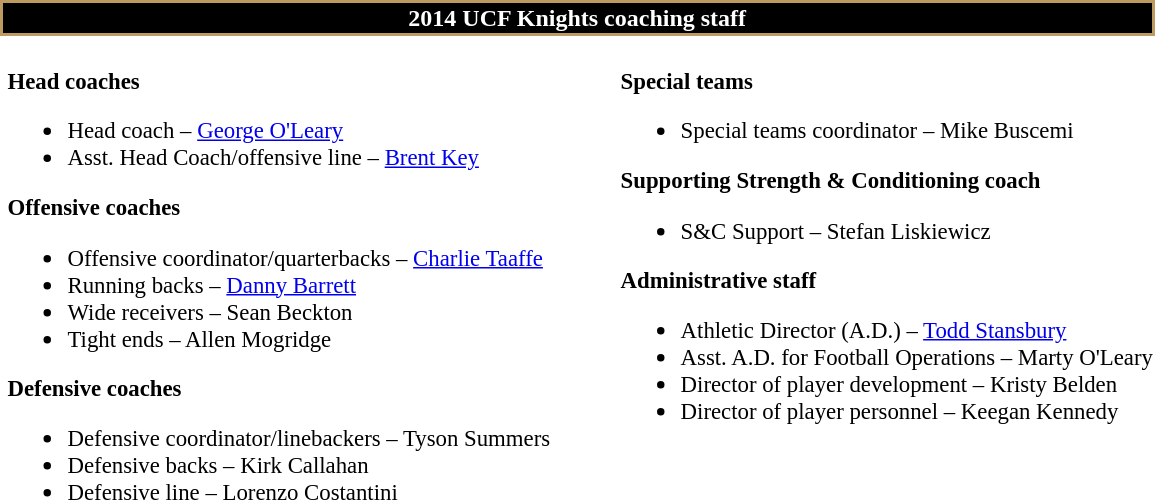<table class="toccolours" style="text-align: left">
<tr>
<th colspan="8" style="background-color: #000000; color: white; text-align: center; ;border:2px solid #BD9B60;"><strong>2014 UCF Knights coaching staff</strong></th>
</tr>
<tr>
<td valign = "top"></td>
<td style="font-size: 95%;" valign="top"><br><strong>Head coaches</strong><ul><li>Head coach – <a href='#'>George O'Leary</a></li><li>Asst. Head Coach/offensive line – <a href='#'>Brent Key</a></li></ul><strong>Offensive coaches</strong><ul><li>Offensive coordinator/quarterbacks – <a href='#'>Charlie Taaffe</a></li><li>Running backs – <a href='#'>Danny Barrett</a></li><li>Wide receivers – Sean Beckton</li><li>Tight ends – Allen Mogridge</li></ul><strong>Defensive coaches</strong><ul><li>Defensive coordinator/linebackers – Tyson Summers</li><li>Defensive backs – Kirk Callahan</li><li>Defensive line – Lorenzo Costantini</li></ul></td>
<td width = "35"> </td>
<td valign = "top"></td>
<td style="font-size: 95%;" valign="top"><br><strong>Special teams</strong><ul><li>Special teams coordinator – Mike Buscemi</li></ul><strong>Supporting Strength & Conditioning coach</strong><ul><li>S&C Support – Stefan Liskiewicz</li></ul><strong>Administrative staff</strong><ul><li>Athletic Director (A.D.) – <a href='#'>Todd Stansbury</a></li><li>Asst. A.D. for Football Operations – Marty O'Leary</li><li>Director of player development – Kristy Belden</li><li>Director of player personnel – Keegan Kennedy</li></ul></td>
</tr>
</table>
